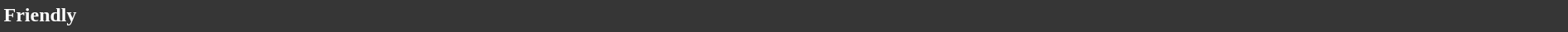<table style="width: 100%; background:#363636; color:white;">
<tr>
<td><strong>Friendly</strong></td>
</tr>
<tr>
</tr>
</table>
